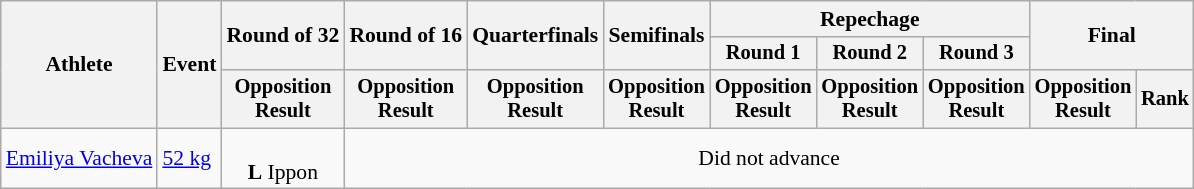<table class="wikitable" style="font-size:90%">
<tr>
<th rowspan="3">Athlete</th>
<th rowspan="3">Event</th>
<th rowspan="2">Round of 32</th>
<th rowspan="2">Round of 16</th>
<th rowspan="2">Quarterfinals</th>
<th rowspan="2">Semifinals</th>
<th colspan=3>Repechage</th>
<th rowspan="2" colspan=2>Final</th>
</tr>
<tr style="font-size:95%">
<th>Round 1</th>
<th>Round 2</th>
<th>Round 3</th>
</tr>
<tr style="font-size:95%">
<th>Opposition<br>Result</th>
<th>Opposition<br>Result</th>
<th>Opposition<br>Result</th>
<th>Opposition<br>Result</th>
<th>Opposition<br>Result</th>
<th>Opposition<br>Result</th>
<th>Opposition<br>Result</th>
<th>Opposition<br>Result</th>
<th>Rank</th>
</tr>
<tr align=center>
<td align=left><a href='#'>Emiliya Vacheva</a></td>
<td align=left><a href='#'>52 kg</a></td>
<td><br><strong>L</strong> Ippon</td>
<td colspan=8>Did not advance</td>
</tr>
</table>
